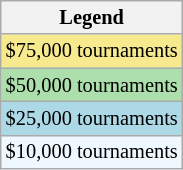<table class="wikitable" style="font-size:85%">
<tr>
<th>Legend</th>
</tr>
<tr style="background:#f7e98e;">
<td>$75,000 tournaments</td>
</tr>
<tr style="background:#addfad;">
<td>$50,000 tournaments</td>
</tr>
<tr style="background:lightblue;">
<td>$25,000 tournaments</td>
</tr>
<tr style="background:#f0f8ff;">
<td>$10,000 tournaments</td>
</tr>
</table>
